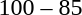<table style="text-align:center">
<tr>
<th width=200></th>
<th width=100></th>
<th width=200></th>
<th></th>
</tr>
<tr>
<td align=right><strong></strong></td>
<td>100 – 85</td>
<td align=left></td>
</tr>
</table>
